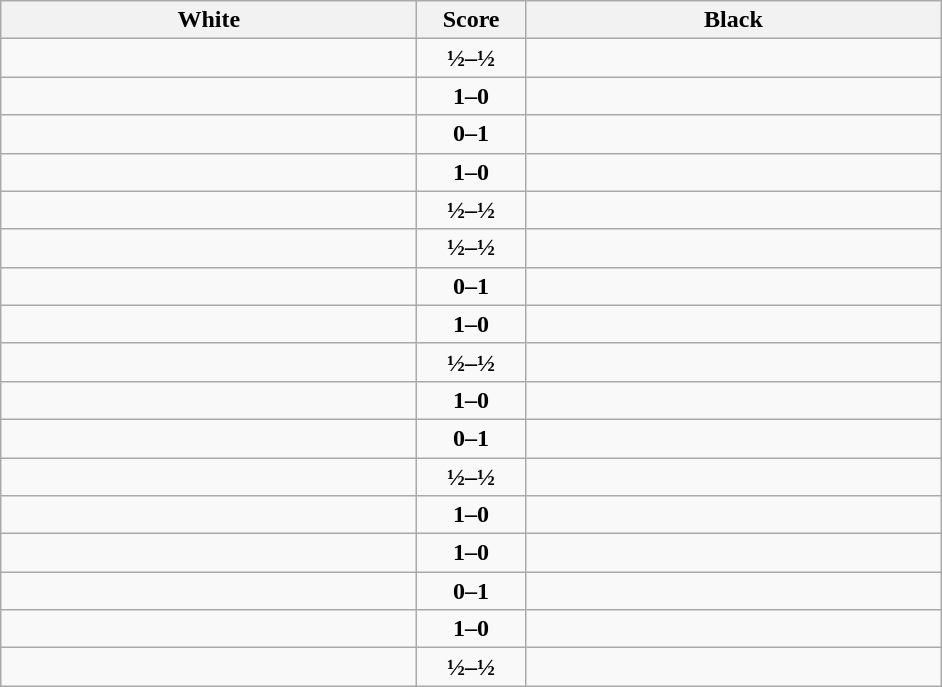<table class="wikitable" style="text-align: center;">
<tr>
<th align="right" width="270">White</th>
<th width="65">Score</th>
<th align="left" width="270">Black</th>
</tr>
<tr>
<td align=left></td>
<td align=center><strong>½–½</strong></td>
<td align=left></td>
</tr>
<tr>
<td align=left><strong></strong></td>
<td align=center><strong>1–0</strong></td>
<td align=left></td>
</tr>
<tr>
<td align=left></td>
<td align=center><strong>0–1</strong></td>
<td align=left><strong></strong></td>
</tr>
<tr>
<td align=left><strong></strong></td>
<td align=center><strong>1–0</strong></td>
<td align=left></td>
</tr>
<tr>
<td align=left></td>
<td align=center><strong>½–½</strong></td>
<td align=left></td>
</tr>
<tr>
<td align=left></td>
<td align=center><strong>½–½</strong></td>
<td align=left></td>
</tr>
<tr>
<td align=left></td>
<td align=center><strong>0–1</strong></td>
<td align=left><strong></strong></td>
</tr>
<tr>
<td align=left><strong></strong></td>
<td align=center><strong>1–0</strong></td>
<td align=left></td>
</tr>
<tr>
<td align=left></td>
<td align=center><strong>½–½</strong></td>
<td align=left></td>
</tr>
<tr>
<td align=left><strong></strong></td>
<td align=center><strong>1–0</strong></td>
<td align=left></td>
</tr>
<tr>
<td align=left></td>
<td align=center><strong>0–1</strong></td>
<td align=left><strong></strong></td>
</tr>
<tr>
<td align=left></td>
<td align=center><strong>½–½</strong></td>
<td align=left></td>
</tr>
<tr>
<td align=left><strong></strong></td>
<td align=center><strong>1–0</strong></td>
<td align=left></td>
</tr>
<tr>
<td align=left><strong></strong></td>
<td align=center><strong>1–0</strong></td>
<td align=left></td>
</tr>
<tr>
<td align=left></td>
<td align=center><strong>0–1</strong></td>
<td align=left><strong></strong></td>
</tr>
<tr>
<td align=left><strong></strong></td>
<td align=center><strong>1–0</strong></td>
<td align=left></td>
</tr>
<tr>
<td align=left></td>
<td align=center><strong>½–½</strong></td>
<td align=left></td>
</tr>
</table>
